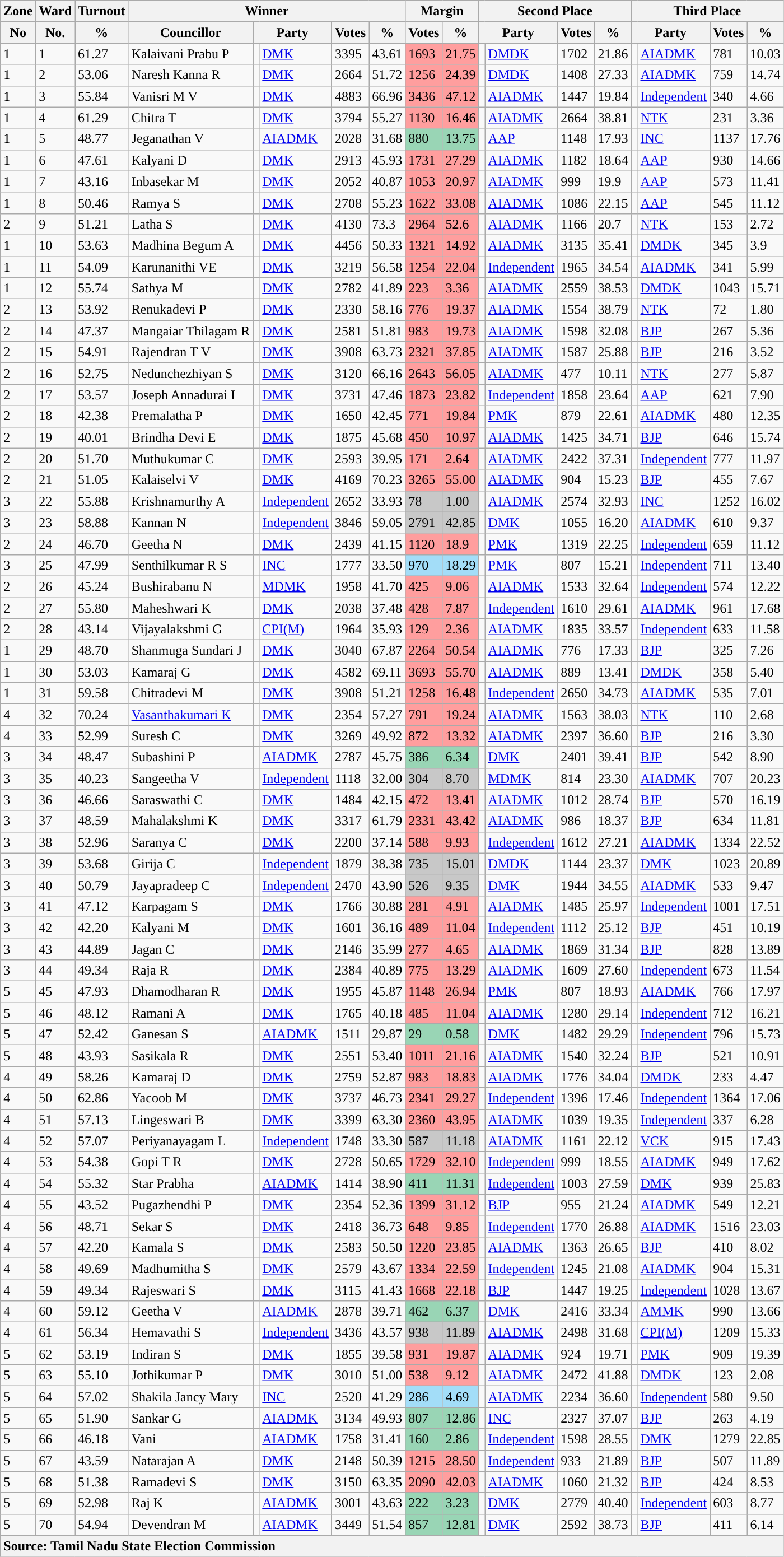<table class="wikitable sortable">
<tr>
<th>Zone</th>
<th>Ward</th>
<th>Turnout</th>
<th colspan="5">Winner<br></th>
<th colspan="2">Margin</th>
<th colspan="4">Second Place</th>
<th colspan="4">Third Place</th>
</tr>
<tr>
<th>No</th>
<th>No.</th>
<th>%</th>
<th>Councillor</th>
<th colspan="2">Party</th>
<th>Votes</th>
<th>%</th>
<th>Votes</th>
<th>%</th>
<th colspan="2">Party</th>
<th>Votes</th>
<th>%</th>
<th colspan="2">Party</th>
<th>Votes</th>
<th>%</th>
</tr>
<tr>
<td>1</td>
<td>1</td>
<td>61.27</td>
<td>Kalaivani Prabu P</td>
<td><br></td>
<td><a href='#'>DMK</a></td>
<td>3395</td>
<td>43.61</td>
<td style="background:#ff9e9e;">1693</td>
<td style="background:#ff9e9e;">21.75</td>
<td><br></td>
<td><a href='#'>DMDK</a></td>
<td>1702</td>
<td>21.86</td>
<td><br></td>
<td><a href='#'>AIADMK</a></td>
<td>781</td>
<td>10.03</td>
</tr>
<tr>
<td>1</td>
<td>2</td>
<td>53.06</td>
<td>Naresh Kanna R</td>
<td><br></td>
<td><a href='#'>DMK</a></td>
<td>2664</td>
<td>51.72</td>
<td style="background:#ff9e9e;">1256</td>
<td style="background:#ff9e9e;">24.39</td>
<td><br></td>
<td><a href='#'>DMDK</a></td>
<td>1408</td>
<td>27.33</td>
<td><br></td>
<td><a href='#'>AIADMK</a></td>
<td>759</td>
<td>14.74</td>
</tr>
<tr>
<td>1</td>
<td>3</td>
<td>55.84</td>
<td>Vanisri M V</td>
<td><br></td>
<td><a href='#'>DMK</a></td>
<td>4883</td>
<td>66.96</td>
<td style="background:#ff9e9e;">3436</td>
<td style="background:#ff9e9e;">47.12</td>
<td><br></td>
<td><a href='#'>AIADMK</a></td>
<td>1447</td>
<td>19.84</td>
<td><br></td>
<td><a href='#'>Independent</a></td>
<td>340</td>
<td>4.66</td>
</tr>
<tr>
<td>1</td>
<td>4</td>
<td>61.29</td>
<td>Chitra T</td>
<td><br></td>
<td><a href='#'>DMK</a></td>
<td>3794</td>
<td>55.27</td>
<td style="background:#ff9e9e;">1130</td>
<td style="background:#ff9e9e;">16.46</td>
<td><br></td>
<td><a href='#'>AIADMK</a></td>
<td>2664</td>
<td>38.81</td>
<td><br></td>
<td><a href='#'>NTK</a></td>
<td>231</td>
<td>3.36</td>
</tr>
<tr>
<td>1</td>
<td>5</td>
<td>48.77</td>
<td>Jeganathan V</td>
<td><br></td>
<td><a href='#'>AIADMK</a></td>
<td>2028</td>
<td>31.68</td>
<td style="background:#99d5b5;">880</td>
<td style="background:#99d5b5;">13.75</td>
<td><br></td>
<td><a href='#'>AAP</a></td>
<td>1148</td>
<td>17.93</td>
<td><br></td>
<td><a href='#'>INC</a></td>
<td>1137</td>
<td>17.76</td>
</tr>
<tr>
<td>1</td>
<td>6</td>
<td>47.61</td>
<td>Kalyani D</td>
<td><br></td>
<td><a href='#'>DMK</a></td>
<td>2913</td>
<td>45.93</td>
<td style="background:#ff9e9e;">1731</td>
<td style="background:#ff9e9e;">27.29</td>
<td><br></td>
<td><a href='#'>AIADMK</a></td>
<td>1182</td>
<td>18.64</td>
<td><br></td>
<td><a href='#'>AAP</a></td>
<td>930</td>
<td>14.66</td>
</tr>
<tr>
<td>1</td>
<td>7</td>
<td>43.16</td>
<td>Inbasekar M</td>
<td><br></td>
<td><a href='#'>DMK</a></td>
<td>2052</td>
<td>40.87</td>
<td style="background:#ff9e9e;">1053</td>
<td style="background:#ff9e9e;">20.97</td>
<td><br></td>
<td><a href='#'>AIADMK</a></td>
<td>999</td>
<td>19.9</td>
<td><br></td>
<td><a href='#'>AAP</a></td>
<td>573</td>
<td>11.41</td>
</tr>
<tr>
<td>1</td>
<td>8</td>
<td>50.46</td>
<td>Ramya S</td>
<td><br></td>
<td><a href='#'>DMK</a></td>
<td>2708</td>
<td>55.23</td>
<td style="background:#ff9e9e;">1622</td>
<td style="background:#ff9e9e;">33.08</td>
<td><br></td>
<td><a href='#'>AIADMK</a></td>
<td>1086</td>
<td>22.15</td>
<td><br></td>
<td><a href='#'>AAP</a></td>
<td>545</td>
<td>11.12</td>
</tr>
<tr>
<td>2</td>
<td>9</td>
<td>51.21</td>
<td>Latha S</td>
<td><br></td>
<td><a href='#'>DMK</a></td>
<td>4130</td>
<td>73.3</td>
<td style="background:#ff9e9e;">2964</td>
<td style="background:#ff9e9e;">52.6</td>
<td><br></td>
<td><a href='#'>AIADMK</a></td>
<td>1166</td>
<td>20.7</td>
<td><br></td>
<td><a href='#'>NTK</a></td>
<td>153</td>
<td>2.72</td>
</tr>
<tr>
<td>1</td>
<td>10</td>
<td>53.63</td>
<td>Madhina Begum A</td>
<td><br></td>
<td><a href='#'>DMK</a></td>
<td>4456</td>
<td>50.33</td>
<td style="background:#ff9e9e;">1321</td>
<td style="background:#ff9e9e;">14.92</td>
<td><br></td>
<td><a href='#'>AIADMK</a></td>
<td>3135</td>
<td>35.41</td>
<td><br></td>
<td><a href='#'>DMDK</a></td>
<td>345</td>
<td>3.9</td>
</tr>
<tr>
<td>1</td>
<td>11</td>
<td>54.09</td>
<td>Karunanithi VE</td>
<td><br></td>
<td><a href='#'>DMK</a></td>
<td>3219</td>
<td>56.58</td>
<td style="background:#ff9e9e;">1254</td>
<td style="background:#ff9e9e;">22.04</td>
<td><br></td>
<td><a href='#'>Independent</a></td>
<td>1965</td>
<td>34.54</td>
<td><br></td>
<td><a href='#'>AIADMK</a></td>
<td>341</td>
<td>5.99</td>
</tr>
<tr>
<td>1</td>
<td>12</td>
<td>55.74</td>
<td>Sathya M</td>
<td><br></td>
<td><a href='#'>DMK</a></td>
<td>2782</td>
<td>41.89</td>
<td style="background:#ff9e9e;">223</td>
<td style="background:#ff9e9e;">3.36</td>
<td><br></td>
<td><a href='#'>AIADMK</a></td>
<td>2559</td>
<td>38.53</td>
<td><br></td>
<td><a href='#'>DMDK</a></td>
<td>1043</td>
<td>15.71</td>
</tr>
<tr>
<td>2</td>
<td>13</td>
<td>53.92</td>
<td>Renukadevi P</td>
<td><br></td>
<td><a href='#'>DMK</a></td>
<td>2330</td>
<td>58.16</td>
<td style="background:#ff9e9e;">776</td>
<td style="background:#ff9e9e;">19.37</td>
<td><br></td>
<td><a href='#'>AIADMK</a></td>
<td>1554</td>
<td>38.79</td>
<td><br></td>
<td><a href='#'>NTK</a></td>
<td>72</td>
<td>1.80</td>
</tr>
<tr>
<td>2</td>
<td>14</td>
<td>47.37</td>
<td>Mangaiar Thilagam R</td>
<td><br></td>
<td><a href='#'>DMK</a></td>
<td>2581</td>
<td>51.81</td>
<td style="background:#ff9e9e;">983</td>
<td style="background:#ff9e9e;">19.73</td>
<td><br></td>
<td><a href='#'>AIADMK</a></td>
<td>1598</td>
<td>32.08</td>
<td><br></td>
<td><a href='#'>BJP</a></td>
<td>267</td>
<td>5.36</td>
</tr>
<tr>
<td>2</td>
<td>15</td>
<td>54.91</td>
<td>Rajendran T V</td>
<td><br></td>
<td><a href='#'>DMK</a></td>
<td>3908</td>
<td>63.73</td>
<td style="background:#ff9e9e;">2321</td>
<td style="background:#ff9e9e;">37.85</td>
<td><br></td>
<td><a href='#'>AIADMK</a></td>
<td>1587</td>
<td>25.88</td>
<td><br></td>
<td><a href='#'>BJP</a></td>
<td>216</td>
<td>3.52</td>
</tr>
<tr>
<td>2</td>
<td>16</td>
<td>52.75</td>
<td>Nedunchezhiyan S</td>
<td><br></td>
<td><a href='#'>DMK</a></td>
<td>3120</td>
<td>66.16</td>
<td style="background:#ff9e9e;">2643</td>
<td style="background:#ff9e9e;">56.05</td>
<td><br></td>
<td><a href='#'>AIADMK</a></td>
<td>477</td>
<td>10.11</td>
<td><br></td>
<td><a href='#'>NTK</a></td>
<td>277</td>
<td>5.87</td>
</tr>
<tr>
<td>2</td>
<td>17</td>
<td>53.57</td>
<td>Joseph Annadurai I</td>
<td><br></td>
<td><a href='#'>DMK</a></td>
<td>3731</td>
<td>47.46</td>
<td style="background:#ff9e9e;">1873</td>
<td style="background:#ff9e9e;">23.82</td>
<td><br></td>
<td><a href='#'>Independent</a></td>
<td>1858</td>
<td>23.64</td>
<td><br></td>
<td><a href='#'>AAP</a></td>
<td>621</td>
<td>7.90</td>
</tr>
<tr>
<td>2</td>
<td>18</td>
<td>42.38</td>
<td>Premalatha P</td>
<td><br></td>
<td><a href='#'>DMK</a></td>
<td>1650</td>
<td>42.45</td>
<td style="background:#ff9e9e;">771</td>
<td style="background:#ff9e9e;">19.84</td>
<td><br></td>
<td><a href='#'>PMK</a></td>
<td>879</td>
<td>22.61</td>
<td><br></td>
<td><a href='#'>AIADMK</a></td>
<td>480</td>
<td>12.35</td>
</tr>
<tr>
<td>2</td>
<td>19</td>
<td>40.01</td>
<td>Brindha Devi E</td>
<td><br></td>
<td><a href='#'>DMK</a></td>
<td>1875</td>
<td>45.68</td>
<td style="background:#ff9e9e;">450</td>
<td style="background:#ff9e9e;">10.97</td>
<td><br></td>
<td><a href='#'>AIADMK</a></td>
<td>1425</td>
<td>34.71</td>
<td><br></td>
<td><a href='#'>BJP</a></td>
<td>646</td>
<td>15.74</td>
</tr>
<tr>
<td>2</td>
<td>20</td>
<td>51.70</td>
<td>Muthukumar C</td>
<td><br></td>
<td><a href='#'>DMK</a></td>
<td>2593</td>
<td>39.95</td>
<td style="background:#ff9e9e;">171</td>
<td style="background:#ff9e9e;">2.64</td>
<td><br></td>
<td><a href='#'>AIADMK</a></td>
<td>2422</td>
<td>37.31</td>
<td><br></td>
<td><a href='#'>Independent</a></td>
<td>777</td>
<td>11.97</td>
</tr>
<tr>
<td>2</td>
<td>21</td>
<td>51.05</td>
<td>Kalaiselvi V</td>
<td><br></td>
<td><a href='#'>DMK</a></td>
<td>4169</td>
<td>70.23</td>
<td style="background:#ff9e9e;">3265</td>
<td style="background:#ff9e9e;">55.00</td>
<td><br></td>
<td><a href='#'>AIADMK</a></td>
<td>904</td>
<td>15.23</td>
<td><br></td>
<td><a href='#'>BJP</a></td>
<td>455</td>
<td>7.67</td>
</tr>
<tr>
<td>3</td>
<td>22</td>
<td>55.88</td>
<td>Krishnamurthy A</td>
<td><br></td>
<td><a href='#'>Independent</a></td>
<td>2652</td>
<td>33.93</td>
<td style="background:#c8c8c8;">78</td>
<td style="background:#c8c8c8;">1.00</td>
<td><br></td>
<td><a href='#'>AIADMK</a></td>
<td>2574</td>
<td>32.93</td>
<td><br></td>
<td><a href='#'>INC</a></td>
<td>1252</td>
<td>16.02</td>
</tr>
<tr>
<td>3</td>
<td>23</td>
<td>58.88</td>
<td>Kannan N</td>
<td><br></td>
<td><a href='#'>Independent</a></td>
<td>3846</td>
<td>59.05</td>
<td style="background:#c8c8c8;">2791</td>
<td style="background:#c8c8c8;">42.85</td>
<td><br></td>
<td><a href='#'>DMK</a></td>
<td>1055</td>
<td>16.20</td>
<td><br></td>
<td><a href='#'>AIADMK</a></td>
<td>610</td>
<td>9.37</td>
</tr>
<tr>
<td>2</td>
<td>24</td>
<td>46.70</td>
<td>Geetha N</td>
<td><br></td>
<td><a href='#'>DMK</a></td>
<td>2439</td>
<td>41.15</td>
<td style="background:#ff9e9e;">1120</td>
<td style="background:#ff9e9e;">18.9</td>
<td><br></td>
<td><a href='#'>PMK</a></td>
<td>1319</td>
<td>22.25</td>
<td><br></td>
<td><a href='#'>Independent</a></td>
<td>659</td>
<td>11.12</td>
</tr>
<tr>
<td>3</td>
<td>25</td>
<td>47.99</td>
<td>Senthilkumar R S</td>
<td><br></td>
<td><a href='#'>INC</a></td>
<td>1777</td>
<td>33.50</td>
<td style="background:#a3ddf8;">970</td>
<td style="background:#a3ddf8;">18.29</td>
<td><br></td>
<td><a href='#'>PMK</a></td>
<td>807</td>
<td>15.21</td>
<td><br></td>
<td><a href='#'>Independent</a></td>
<td>711</td>
<td>13.40</td>
</tr>
<tr>
<td>2</td>
<td>26</td>
<td>45.24</td>
<td>Bushirabanu N</td>
<td><br></td>
<td><a href='#'>MDMK</a></td>
<td>1958</td>
<td>41.70</td>
<td style="background:#ff9e9e;">425</td>
<td style="background:#ff9e9e;">9.06</td>
<td><br></td>
<td><a href='#'>AIADMK</a></td>
<td>1533</td>
<td>32.64</td>
<td><br></td>
<td><a href='#'>Independent</a></td>
<td>574</td>
<td>12.22</td>
</tr>
<tr>
<td>2</td>
<td>27</td>
<td>55.80</td>
<td>Maheshwari K</td>
<td><br></td>
<td><a href='#'>DMK</a></td>
<td>2038</td>
<td>37.48</td>
<td style="background:#ff9e9e;">428</td>
<td style="background:#ff9e9e;">7.87</td>
<td><br></td>
<td><a href='#'>Independent</a></td>
<td>1610</td>
<td>29.61</td>
<td><br></td>
<td><a href='#'>AIADMK</a></td>
<td>961</td>
<td>17.68</td>
</tr>
<tr>
<td>2</td>
<td>28</td>
<td>43.14</td>
<td>Vijayalakshmi G</td>
<td><br></td>
<td><a href='#'>CPI(M)</a></td>
<td>1964</td>
<td>35.93</td>
<td style="background:#ff9e9e;">129</td>
<td style="background:#ff9e9e;">2.36</td>
<td><br></td>
<td><a href='#'>AIADMK</a></td>
<td>1835</td>
<td>33.57</td>
<td><br></td>
<td><a href='#'>Independent</a></td>
<td>633</td>
<td>11.58</td>
</tr>
<tr>
<td>1</td>
<td>29</td>
<td>48.70</td>
<td>Shanmuga Sundari J</td>
<td><br></td>
<td><a href='#'>DMK</a></td>
<td>3040</td>
<td>67.87</td>
<td style="background:#ff9e9e;">2264</td>
<td style="background:#ff9e9e;">50.54</td>
<td><br></td>
<td><a href='#'>AIADMK</a></td>
<td>776</td>
<td>17.33</td>
<td><br></td>
<td><a href='#'>BJP</a></td>
<td>325</td>
<td>7.26</td>
</tr>
<tr>
<td>1</td>
<td>30</td>
<td>53.03</td>
<td>Kamaraj G</td>
<td><br></td>
<td><a href='#'>DMK</a></td>
<td>4582</td>
<td>69.11</td>
<td style="background:#ff9e9e;">3693</td>
<td style="background:#ff9e9e;">55.70</td>
<td><br></td>
<td><a href='#'>AIADMK</a></td>
<td>889</td>
<td>13.41</td>
<td><br></td>
<td><a href='#'>DMDK</a></td>
<td>358</td>
<td>5.40</td>
</tr>
<tr>
<td>1</td>
<td>31</td>
<td>59.58</td>
<td>Chitradevi M</td>
<td><br></td>
<td><a href='#'>DMK</a></td>
<td>3908</td>
<td>51.21</td>
<td style="background:#ff9e9e;">1258</td>
<td style="background:#ff9e9e;">16.48</td>
<td><br></td>
<td><a href='#'>Independent</a></td>
<td>2650</td>
<td>34.73</td>
<td><br></td>
<td><a href='#'>AIADMK</a></td>
<td>535</td>
<td>7.01</td>
</tr>
<tr>
<td>4</td>
<td>32</td>
<td>70.24</td>
<td><a href='#'>Vasanthakumari K</a></td>
<td><br></td>
<td><a href='#'>DMK</a></td>
<td>2354</td>
<td>57.27</td>
<td style="background:#ff9e9e;">791</td>
<td style="background:#ff9e9e;">19.24</td>
<td><br></td>
<td><a href='#'>AIADMK</a></td>
<td>1563</td>
<td>38.03</td>
<td><br></td>
<td><a href='#'>NTK</a></td>
<td>110</td>
<td>2.68</td>
</tr>
<tr>
<td>4</td>
<td>33</td>
<td>52.99</td>
<td>Suresh C</td>
<td><br></td>
<td><a href='#'>DMK</a></td>
<td>3269</td>
<td>49.92</td>
<td style="background:#ff9e9e;">872</td>
<td style="background:#ff9e9e;">13.32</td>
<td><br></td>
<td><a href='#'>AIADMK</a></td>
<td>2397</td>
<td>36.60</td>
<td><br></td>
<td><a href='#'>BJP</a></td>
<td>216</td>
<td>3.30</td>
</tr>
<tr>
<td>3</td>
<td>34</td>
<td>48.47</td>
<td>Subashini P</td>
<td><br></td>
<td><a href='#'>AIADMK</a></td>
<td>2787</td>
<td>45.75</td>
<td style="background:#99d5b5;">386</td>
<td style="background:#99d5b5;">6.34</td>
<td><br></td>
<td><a href='#'>DMK</a></td>
<td>2401</td>
<td>39.41</td>
<td><br></td>
<td><a href='#'>BJP</a></td>
<td>542</td>
<td>8.90</td>
</tr>
<tr>
<td>3</td>
<td>35</td>
<td>40.23</td>
<td>Sangeetha V</td>
<td><br></td>
<td><a href='#'>Independent</a></td>
<td>1118</td>
<td>32.00</td>
<td style="background:#c8c8c8;">304</td>
<td style="background:#c8c8c8;">8.70</td>
<td><br></td>
<td><a href='#'>MDMK</a></td>
<td>814</td>
<td>23.30</td>
<td><br></td>
<td><a href='#'>AIADMK</a></td>
<td>707</td>
<td>20.23</td>
</tr>
<tr>
<td>3</td>
<td>36</td>
<td>46.66</td>
<td>Saraswathi C</td>
<td><br></td>
<td><a href='#'>DMK</a></td>
<td>1484</td>
<td>42.15</td>
<td style="background:#ff9e9e;">472</td>
<td style="background:#ff9e9e;">13.41</td>
<td><br></td>
<td><a href='#'>AIADMK</a></td>
<td>1012</td>
<td>28.74</td>
<td><br></td>
<td><a href='#'>BJP</a></td>
<td>570</td>
<td>16.19</td>
</tr>
<tr>
<td>3</td>
<td>37</td>
<td>48.59</td>
<td>Mahalakshmi K</td>
<td><br></td>
<td><a href='#'>DMK</a></td>
<td>3317</td>
<td>61.79</td>
<td style="background:#ff9e9e;">2331</td>
<td style="background:#ff9e9e;">43.42</td>
<td><br></td>
<td><a href='#'>AIADMK</a></td>
<td>986</td>
<td>18.37</td>
<td><br></td>
<td><a href='#'>BJP</a></td>
<td>634</td>
<td>11.81</td>
</tr>
<tr>
<td>3</td>
<td>38</td>
<td>52.96</td>
<td>Saranya C</td>
<td><br></td>
<td><a href='#'>DMK</a></td>
<td>2200</td>
<td>37.14</td>
<td style="background:#ff9e9e;">588</td>
<td style="background:#ff9e9e;">9.93</td>
<td><br></td>
<td><a href='#'>Independent</a></td>
<td>1612</td>
<td>27.21</td>
<td><br></td>
<td><a href='#'>AIADMK</a></td>
<td>1334</td>
<td>22.52</td>
</tr>
<tr>
<td>3</td>
<td>39</td>
<td>53.68</td>
<td>Girija C</td>
<td><br></td>
<td><a href='#'>Independent</a></td>
<td>1879</td>
<td>38.38</td>
<td style="background:#c8c8c8;">735</td>
<td style="background:#c8c8c8;">15.01</td>
<td><br></td>
<td><a href='#'>DMDK</a></td>
<td>1144</td>
<td>23.37</td>
<td><br></td>
<td><a href='#'>DMK</a></td>
<td>1023</td>
<td>20.89</td>
</tr>
<tr>
<td>3</td>
<td>40</td>
<td>50.79</td>
<td>Jayapradeep C</td>
<td><br></td>
<td><a href='#'>Independent</a></td>
<td>2470</td>
<td>43.90</td>
<td style="background:#c8c8c8;">526</td>
<td style="background:#c8c8c8;">9.35</td>
<td><br></td>
<td><a href='#'>DMK</a></td>
<td>1944</td>
<td>34.55</td>
<td><br></td>
<td><a href='#'>AIADMK</a></td>
<td>533</td>
<td>9.47</td>
</tr>
<tr>
<td>3</td>
<td>41</td>
<td>47.12</td>
<td>Karpagam S</td>
<td><br></td>
<td><a href='#'>DMK</a></td>
<td>1766</td>
<td>30.88</td>
<td style="background:#ff9e9e;">281</td>
<td style="background:#ff9e9e;">4.91</td>
<td><br></td>
<td><a href='#'>AIADMK</a></td>
<td>1485</td>
<td>25.97</td>
<td><br></td>
<td><a href='#'>Independent</a></td>
<td>1001</td>
<td>17.51</td>
</tr>
<tr>
<td>3</td>
<td>42</td>
<td>42.20</td>
<td>Kalyani M</td>
<td><br></td>
<td><a href='#'>DMK</a></td>
<td>1601</td>
<td>36.16</td>
<td style="background:#ff9e9e;">489</td>
<td style="background:#ff9e9e;">11.04</td>
<td><br></td>
<td><a href='#'>Independent</a></td>
<td>1112</td>
<td>25.12</td>
<td><br></td>
<td><a href='#'>BJP</a></td>
<td>451</td>
<td>10.19</td>
</tr>
<tr>
<td>3</td>
<td>43</td>
<td>44.89</td>
<td>Jagan C</td>
<td><br></td>
<td><a href='#'>DMK</a></td>
<td>2146</td>
<td>35.99</td>
<td style="background:#ff9e9e;">277</td>
<td style="background:#ff9e9e;">4.65</td>
<td><br></td>
<td><a href='#'>AIADMK</a></td>
<td>1869</td>
<td>31.34</td>
<td><br></td>
<td><a href='#'>BJP</a></td>
<td>828</td>
<td>13.89</td>
</tr>
<tr>
<td>3</td>
<td>44</td>
<td>49.34</td>
<td>Raja R</td>
<td><br></td>
<td><a href='#'>DMK</a></td>
<td>2384</td>
<td>40.89</td>
<td style="background:#ff9e9e;">775</td>
<td style="background:#ff9e9e;">13.29</td>
<td><br></td>
<td><a href='#'>AIADMK</a></td>
<td>1609</td>
<td>27.60</td>
<td><br></td>
<td><a href='#'>Independent</a></td>
<td>673</td>
<td>11.54</td>
</tr>
<tr>
<td>5</td>
<td>45</td>
<td>47.93</td>
<td>Dhamodharan R</td>
<td><br></td>
<td><a href='#'>DMK</a></td>
<td>1955</td>
<td>45.87</td>
<td style="background:#ff9e9e;">1148</td>
<td style="background:#ff9e9e;">26.94</td>
<td><br></td>
<td><a href='#'>PMK</a></td>
<td>807</td>
<td>18.93</td>
<td><br></td>
<td><a href='#'>AIADMK</a></td>
<td>766</td>
<td>17.97</td>
</tr>
<tr>
<td>5</td>
<td>46</td>
<td>48.12</td>
<td>Ramani A</td>
<td><br></td>
<td><a href='#'>DMK</a></td>
<td>1765</td>
<td>40.18</td>
<td style="background:#ff9e9e;">485</td>
<td style="background:#ff9e9e;">11.04</td>
<td><br></td>
<td><a href='#'>AIADMK</a></td>
<td>1280</td>
<td>29.14</td>
<td><br></td>
<td><a href='#'>Independent</a></td>
<td>712</td>
<td>16.21</td>
</tr>
<tr>
<td>5</td>
<td>47</td>
<td>52.42</td>
<td>Ganesan S</td>
<td><br></td>
<td><a href='#'>AIADMK</a></td>
<td>1511</td>
<td>29.87</td>
<td style="background:#99d5b5;">29</td>
<td style="background:#99d5b5;">0.58</td>
<td><br></td>
<td><a href='#'>DMK</a></td>
<td>1482</td>
<td>29.29</td>
<td><br></td>
<td><a href='#'>Independent</a></td>
<td>796</td>
<td>15.73</td>
</tr>
<tr>
<td>5</td>
<td>48</td>
<td>43.93</td>
<td>Sasikala R</td>
<td><br></td>
<td><a href='#'>DMK</a></td>
<td>2551</td>
<td>53.40</td>
<td style="background:#ff9e9e;">1011</td>
<td style="background:#ff9e9e;">21.16</td>
<td><br></td>
<td><a href='#'>AIADMK</a></td>
<td>1540</td>
<td>32.24</td>
<td><br></td>
<td><a href='#'>BJP</a></td>
<td>521</td>
<td>10.91</td>
</tr>
<tr>
<td>4</td>
<td>49</td>
<td>58.26</td>
<td>Kamaraj D</td>
<td><br></td>
<td><a href='#'>DMK</a></td>
<td>2759</td>
<td>52.87</td>
<td style="background:#ff9e9e;">983</td>
<td style="background:#ff9e9e;">18.83</td>
<td><br></td>
<td><a href='#'>AIADMK</a></td>
<td>1776</td>
<td>34.04</td>
<td><br></td>
<td><a href='#'>DMDK</a></td>
<td>233</td>
<td>4.47</td>
</tr>
<tr>
<td>4</td>
<td>50</td>
<td>62.86</td>
<td>Yacoob M</td>
<td><br></td>
<td><a href='#'>DMK</a></td>
<td>3737</td>
<td>46.73</td>
<td style="background:#ff9e9e;">2341</td>
<td style="background:#ff9e9e;">29.27</td>
<td><br></td>
<td><a href='#'>Independent</a></td>
<td>1396</td>
<td>17.46</td>
<td><br></td>
<td><a href='#'>Independent</a></td>
<td>1364</td>
<td>17.06</td>
</tr>
<tr>
<td>4</td>
<td>51</td>
<td>57.13</td>
<td>Lingeswari B</td>
<td><br></td>
<td><a href='#'>DMK</a></td>
<td>3399</td>
<td>63.30</td>
<td style="background:#ff9e9e;">2360</td>
<td style="background:#ff9e9e;">43.95</td>
<td><br></td>
<td><a href='#'>AIADMK</a></td>
<td>1039</td>
<td>19.35</td>
<td><br></td>
<td><a href='#'>Independent</a></td>
<td>337</td>
<td>6.28</td>
</tr>
<tr>
<td>4</td>
<td>52</td>
<td>57.07</td>
<td>Periyanayagam L</td>
<td><br></td>
<td><a href='#'>Independent</a></td>
<td>1748</td>
<td>33.30</td>
<td style="background:#c8c8c8;">587</td>
<td style="background:#c8c8c8;">11.18</td>
<td><br></td>
<td><a href='#'>AIADMK</a></td>
<td>1161</td>
<td>22.12</td>
<td><br></td>
<td><a href='#'>VCK</a></td>
<td>915</td>
<td>17.43</td>
</tr>
<tr>
<td>4</td>
<td>53</td>
<td>54.38</td>
<td>Gopi T R</td>
<td><br></td>
<td><a href='#'>DMK</a></td>
<td>2728</td>
<td>50.65</td>
<td style="background:#ff9e9e;">1729</td>
<td style="background:#ff9e9e;">32.10</td>
<td><br></td>
<td><a href='#'>Independent</a></td>
<td>999</td>
<td>18.55</td>
<td><br></td>
<td><a href='#'>AIADMK</a></td>
<td>949</td>
<td>17.62</td>
</tr>
<tr>
<td>4</td>
<td>54</td>
<td>55.32</td>
<td>Star Prabha</td>
<td><br></td>
<td><a href='#'>AIADMK</a></td>
<td>1414</td>
<td>38.90</td>
<td style="background:#99d5b5;">411</td>
<td style="background:#99d5b5;">11.31</td>
<td><br></td>
<td><a href='#'>Independent</a></td>
<td>1003</td>
<td>27.59</td>
<td><br></td>
<td><a href='#'>DMK</a></td>
<td>939</td>
<td>25.83</td>
</tr>
<tr>
<td>4</td>
<td>55</td>
<td>43.52</td>
<td>Pugazhendhi P</td>
<td><br></td>
<td><a href='#'>DMK</a></td>
<td>2354</td>
<td>52.36</td>
<td style="background:#ff9e9e;">1399</td>
<td style="background:#ff9e9e;">31.12</td>
<td><br></td>
<td><a href='#'>BJP</a></td>
<td>955</td>
<td>21.24</td>
<td><br></td>
<td><a href='#'>AIADMK</a></td>
<td>549</td>
<td>12.21</td>
</tr>
<tr>
<td>4</td>
<td>56</td>
<td>48.71</td>
<td>Sekar S</td>
<td><br></td>
<td><a href='#'>DMK</a></td>
<td>2418</td>
<td>36.73</td>
<td style="background:#ff9e9e;">648</td>
<td style="background:#ff9e9e;">9.85</td>
<td><br></td>
<td><a href='#'>Independent</a></td>
<td>1770</td>
<td>26.88</td>
<td><br></td>
<td><a href='#'>AIADMK</a></td>
<td>1516</td>
<td>23.03</td>
</tr>
<tr>
<td>4</td>
<td>57</td>
<td>42.20</td>
<td>Kamala S</td>
<td><br></td>
<td><a href='#'>DMK</a></td>
<td>2583</td>
<td>50.50</td>
<td style="background:#ff9e9e;">1220</td>
<td style="background:#ff9e9e;">23.85</td>
<td><br></td>
<td><a href='#'>AIADMK</a></td>
<td>1363</td>
<td>26.65</td>
<td><br></td>
<td><a href='#'>BJP</a></td>
<td>410</td>
<td>8.02</td>
</tr>
<tr>
<td>4</td>
<td>58</td>
<td>49.69</td>
<td>Madhumitha S</td>
<td><br></td>
<td><a href='#'>DMK</a></td>
<td>2579</td>
<td>43.67</td>
<td style="background:#ff9e9e;">1334</td>
<td style="background:#ff9e9e;">22.59</td>
<td><br></td>
<td><a href='#'>Independent</a></td>
<td>1245</td>
<td>21.08</td>
<td><br></td>
<td><a href='#'>AIADMK</a></td>
<td>904</td>
<td>15.31</td>
</tr>
<tr>
<td>4</td>
<td>59</td>
<td>49.34</td>
<td>Rajeswari S</td>
<td><br></td>
<td><a href='#'>DMK</a></td>
<td>3115</td>
<td>41.43</td>
<td style="background:#ff9e9e;">1668</td>
<td style="background:#ff9e9e;">22.18</td>
<td><br></td>
<td><a href='#'>BJP</a></td>
<td>1447</td>
<td>19.25</td>
<td><br></td>
<td><a href='#'>Independent</a></td>
<td>1028</td>
<td>13.67</td>
</tr>
<tr>
<td>4</td>
<td>60</td>
<td>59.12</td>
<td>Geetha V</td>
<td><br></td>
<td><a href='#'>AIADMK</a></td>
<td>2878</td>
<td>39.71</td>
<td style="background:#99d5b5;">462</td>
<td style="background:#99d5b5;">6.37</td>
<td><br></td>
<td><a href='#'>DMK</a></td>
<td>2416</td>
<td>33.34</td>
<td><br></td>
<td><a href='#'>AMMK</a></td>
<td>990</td>
<td>13.66</td>
</tr>
<tr>
<td>4</td>
<td>61</td>
<td>56.34</td>
<td>Hemavathi S</td>
<td><br></td>
<td><a href='#'>Independent</a></td>
<td>3436</td>
<td>43.57</td>
<td style="background:#c8c8c8;">938</td>
<td style="background:#c8c8c8;">11.89</td>
<td><br></td>
<td><a href='#'>AIADMK</a></td>
<td>2498</td>
<td>31.68</td>
<td><br></td>
<td><a href='#'>CPI(M)</a></td>
<td>1209</td>
<td>15.33</td>
</tr>
<tr>
<td>5</td>
<td>62</td>
<td>53.19</td>
<td>Indiran S</td>
<td><br></td>
<td><a href='#'>DMK</a></td>
<td>1855</td>
<td>39.58</td>
<td style="background:#ff9e9e;">931</td>
<td style="background:#ff9e9e;">19.87</td>
<td><br></td>
<td><a href='#'>AIADMK</a></td>
<td>924</td>
<td>19.71</td>
<td><br></td>
<td><a href='#'>PMK</a></td>
<td>909</td>
<td>19.39</td>
</tr>
<tr>
<td>5</td>
<td>63</td>
<td>55.10</td>
<td>Jothikumar P</td>
<td><br></td>
<td><a href='#'>DMK</a></td>
<td>3010</td>
<td>51.00</td>
<td style="background:#ff9e9e;">538</td>
<td style="background:#ff9e9e;">9.12</td>
<td><br></td>
<td><a href='#'>AIADMK</a></td>
<td>2472</td>
<td>41.88</td>
<td><br></td>
<td><a href='#'>DMDK</a></td>
<td>123</td>
<td>2.08</td>
</tr>
<tr>
<td>5</td>
<td>64</td>
<td>57.02</td>
<td>Shakila Jancy Mary</td>
<td><br></td>
<td><a href='#'>INC</a></td>
<td>2520</td>
<td>41.29</td>
<td style="background:#a3ddf8;">286</td>
<td style="background:#a3ddf8;">4.69</td>
<td><br></td>
<td><a href='#'>AIADMK</a></td>
<td>2234</td>
<td>36.60</td>
<td><br></td>
<td><a href='#'>Independent</a></td>
<td>580</td>
<td>9.50</td>
</tr>
<tr>
<td>5</td>
<td>65</td>
<td>51.90</td>
<td>Sankar G</td>
<td><br></td>
<td><a href='#'>AIADMK</a></td>
<td>3134</td>
<td>49.93</td>
<td style="background:#99d5b5;">807</td>
<td style="background:#99d5b5;">12.86</td>
<td><br></td>
<td><a href='#'>INC</a></td>
<td>2327</td>
<td>37.07</td>
<td><br></td>
<td><a href='#'>BJP</a></td>
<td>263</td>
<td>4.19</td>
</tr>
<tr>
<td>5</td>
<td>66</td>
<td>46.18</td>
<td>Vani</td>
<td><br></td>
<td><a href='#'>AIADMK</a></td>
<td>1758</td>
<td>31.41</td>
<td style="background:#99d5b5;">160</td>
<td style="background:#99d5b5;">2.86</td>
<td><br></td>
<td><a href='#'>Independent</a></td>
<td>1598</td>
<td>28.55</td>
<td><br></td>
<td><a href='#'>DMK</a></td>
<td>1279</td>
<td>22.85</td>
</tr>
<tr>
<td>5</td>
<td>67</td>
<td>43.59</td>
<td>Natarajan A</td>
<td><br></td>
<td><a href='#'>DMK</a></td>
<td>2148</td>
<td>50.39</td>
<td style="background:#ff9e9e;">1215</td>
<td style="background:#ff9e9e;">28.50</td>
<td><br></td>
<td><a href='#'>Independent</a></td>
<td>933</td>
<td>21.89</td>
<td><br></td>
<td><a href='#'>BJP</a></td>
<td>507</td>
<td>11.89</td>
</tr>
<tr>
<td>5</td>
<td>68</td>
<td>51.38</td>
<td>Ramadevi S</td>
<td><br></td>
<td><a href='#'>DMK</a></td>
<td>3150</td>
<td>63.35</td>
<td style="background:#ff9e9e;">2090</td>
<td style="background:#ff9e9e;">42.03</td>
<td><br></td>
<td><a href='#'>AIADMK</a></td>
<td>1060</td>
<td>21.32</td>
<td><br></td>
<td><a href='#'>BJP</a></td>
<td>424</td>
<td>8.53</td>
</tr>
<tr>
<td>5</td>
<td>69</td>
<td>52.98</td>
<td>Raj K</td>
<td><br></td>
<td><a href='#'>AIADMK</a></td>
<td>3001</td>
<td>43.63</td>
<td style="background:#99d5b5;">222</td>
<td style="background:#99d5b5;">3.23</td>
<td><br></td>
<td><a href='#'>DMK</a></td>
<td>2779</td>
<td>40.40</td>
<td><br></td>
<td><a href='#'>Independent</a></td>
<td>603</td>
<td>8.77</td>
</tr>
<tr>
<td>5</td>
<td>70</td>
<td>54.94</td>
<td>Devendran M</td>
<td><br></td>
<td><a href='#'>AIADMK</a></td>
<td>3449</td>
<td>51.54</td>
<td style="background:#99d5b5;">857</td>
<td style="background:#99d5b5;">12.81</td>
<td><br></td>
<td><a href='#'>DMK</a></td>
<td>2592</td>
<td>38.73</td>
<td><br></td>
<td><a href='#'>BJP</a></td>
<td>411</td>
<td>6.14</td>
</tr>
<tr>
<th colspan="18" style="text-align:left;">Source: Tamil Nadu State Election Commission</th>
</tr>
</table>
